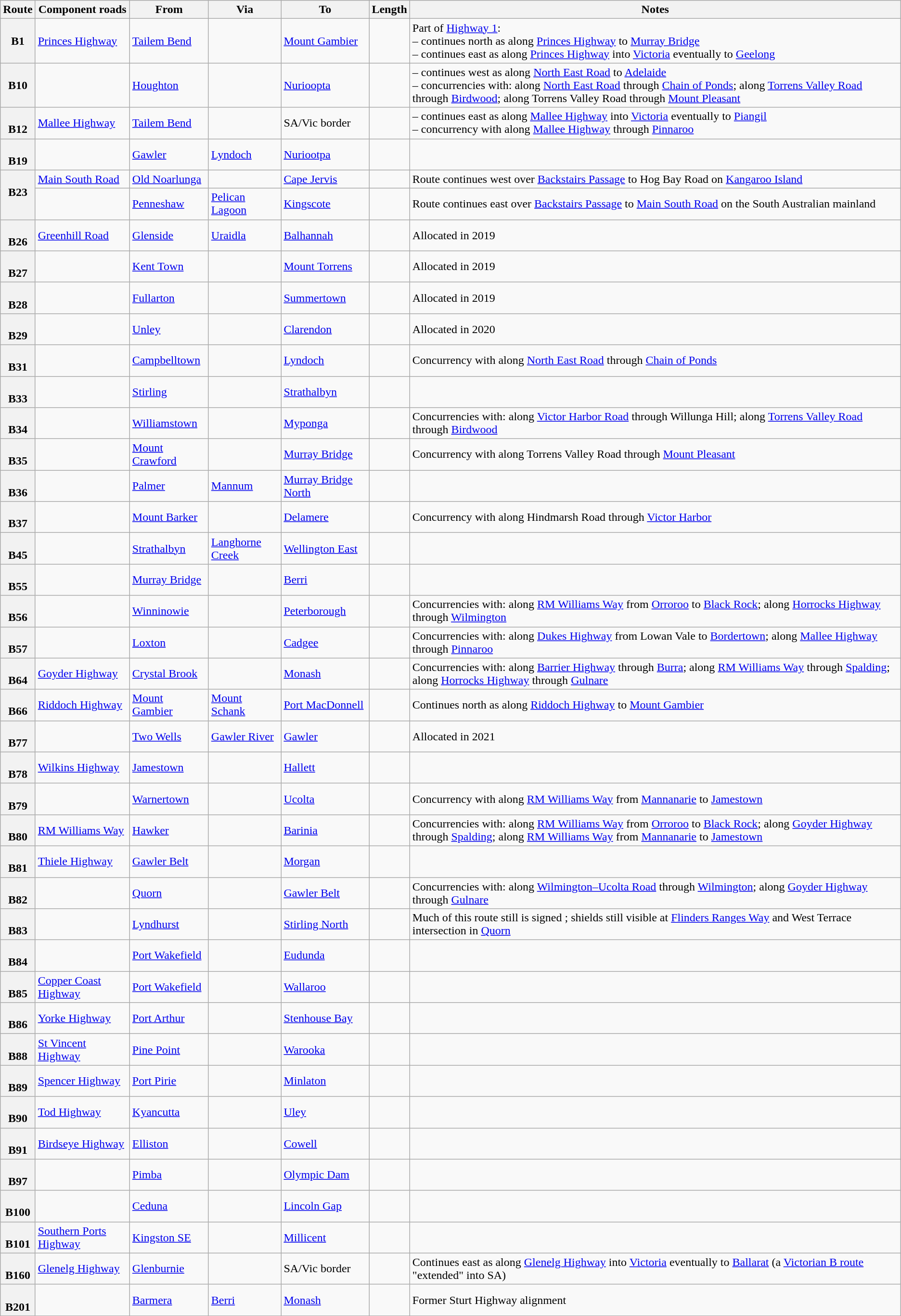<table class="wikitable sortable">
<tr>
<th scope="col">Route</th>
<th scope="col">Component roads</th>
<th scope="col">From</th>
<th scope="col">Via</th>
<th scope="col">To</th>
<th scope="col">Length</th>
<th scope="col">Notes</th>
</tr>
<tr>
<th style="vertical-align:top; white-space:nowrap;"><br>B1</th>
<td><a href='#'>Princes Highway</a></td>
<td><a href='#'>Tailem Bend</a></td>
<td></td>
<td><a href='#'>Mount Gambier</a></td>
<td></td>
<td>Part of <a href='#'>Highway 1</a>:<br> – continues north as  along <a href='#'>Princes Highway</a> to <a href='#'>Murray Bridge</a><br>– continues east as  along <a href='#'>Princes Highway</a> into <a href='#'>Victoria</a> eventually to <a href='#'>Geelong</a></td>
</tr>
<tr>
<th style="vertical-align:top; white-space:nowrap;"><br>B10</th>
<td></td>
<td><a href='#'>Houghton</a></td>
<td></td>
<td><a href='#'>Nurioopta</a></td>
<td></td>
<td>– continues west as  along <a href='#'>North East Road</a> to <a href='#'>Adelaide</a><br>– concurrencies with:  along <a href='#'>North East Road</a> through <a href='#'>Chain of Ponds</a>;  along <a href='#'>Torrens Valley Road</a> through <a href='#'>Birdwood</a>;  along Torrens Valley Road through <a href='#'>Mount Pleasant</a></td>
</tr>
<tr>
<th style="vertical-align:top; white-space:nowrap;"><br>B12</th>
<td><a href='#'>Mallee Highway</a></td>
<td><a href='#'>Tailem Bend</a></td>
<td></td>
<td>SA/Vic border</td>
<td></td>
<td>– continues east as  along <a href='#'>Mallee Highway</a> into <a href='#'>Victoria</a> eventually to <a href='#'>Piangil</a><br>– concurrency with  along <a href='#'>Mallee Highway</a> through <a href='#'>Pinnaroo</a></td>
</tr>
<tr>
<th style="vertical-align:top; white-space:nowrap;"><br>B19</th>
<td></td>
<td><a href='#'>Gawler</a></td>
<td><a href='#'>Lyndoch</a></td>
<td><a href='#'>Nuriootpa</a></td>
<td></td>
<td></td>
</tr>
<tr>
<th rowspan="2" style="vertical-align:top; white-space:nowrap;"><br>B23</th>
<td><a href='#'>Main South Road</a></td>
<td><a href='#'>Old Noarlunga</a></td>
<td></td>
<td><a href='#'>Cape Jervis</a></td>
<td></td>
<td>Route continues west over <a href='#'>Backstairs Passage</a> to Hog Bay Road on <a href='#'>Kangaroo Island</a></td>
</tr>
<tr>
<td></td>
<td><a href='#'>Penneshaw</a></td>
<td><a href='#'>Pelican Lagoon</a></td>
<td><a href='#'>Kingscote</a></td>
<td></td>
<td>Route continues east over <a href='#'>Backstairs Passage</a> to <a href='#'>Main South Road</a> on the South Australian mainland</td>
</tr>
<tr>
<th style="vertical-align:top; white-space:nowrap;"><br>B26</th>
<td><a href='#'>Greenhill Road</a></td>
<td><a href='#'>Glenside</a></td>
<td><a href='#'>Uraidla</a></td>
<td><a href='#'>Balhannah</a></td>
<td></td>
<td>Allocated in 2019</td>
</tr>
<tr>
<th style="vertical-align:top; white-space:nowrap;"><br>B27</th>
<td></td>
<td><a href='#'>Kent Town</a></td>
<td></td>
<td><a href='#'>Mount Torrens</a></td>
<td></td>
<td>Allocated in 2019</td>
</tr>
<tr>
<th style="vertical-align:top; white-space:nowrap;"><br>B28</th>
<td></td>
<td><a href='#'>Fullarton</a></td>
<td></td>
<td><a href='#'>Summertown</a></td>
<td></td>
<td>Allocated in 2019</td>
</tr>
<tr>
<th style="vertical-align:top; white-space:nowrap;"><br>B29</th>
<td></td>
<td><a href='#'>Unley</a></td>
<td></td>
<td><a href='#'>Clarendon</a></td>
<td></td>
<td>Allocated in 2020</td>
</tr>
<tr>
<th style="vertical-align:top; white-space:nowrap;"><br>B31</th>
<td></td>
<td><a href='#'>Campbelltown</a></td>
<td></td>
<td><a href='#'>Lyndoch</a></td>
<td></td>
<td>Concurrency with  along <a href='#'>North East Road</a> through <a href='#'>Chain of Ponds</a></td>
</tr>
<tr>
<th style="vertical-align:top; white-space:nowrap;"><br>B33</th>
<td></td>
<td><a href='#'>Stirling</a></td>
<td></td>
<td><a href='#'>Strathalbyn</a></td>
<td></td>
<td></td>
</tr>
<tr>
<th style="vertical-align:top; white-space:nowrap;"><br>B34</th>
<td></td>
<td><a href='#'>Williamstown</a></td>
<td></td>
<td><a href='#'>Myponga</a></td>
<td></td>
<td>Concurrencies with:  along <a href='#'>Victor Harbor Road</a> through Willunga Hill;  along <a href='#'>Torrens Valley Road</a> through <a href='#'>Birdwood</a></td>
</tr>
<tr>
<th style="vertical-align:top; white-space:nowrap;"><br>B35</th>
<td></td>
<td><a href='#'>Mount Crawford</a></td>
<td></td>
<td><a href='#'>Murray Bridge</a></td>
<td></td>
<td>Concurrency with  along Torrens Valley Road through <a href='#'>Mount Pleasant</a></td>
</tr>
<tr>
<th style="vertical-align:top; white-space:nowrap;"><br>B36</th>
<td></td>
<td><a href='#'>Palmer</a></td>
<td><a href='#'>Mannum</a></td>
<td><a href='#'>Murray Bridge North</a></td>
<td></td>
<td></td>
</tr>
<tr>
<th style="vertical-align:top; white-space:nowrap;"><br>B37</th>
<td></td>
<td><a href='#'>Mount Barker</a></td>
<td></td>
<td><a href='#'>Delamere</a></td>
<td></td>
<td>Concurrency with  along Hindmarsh Road through <a href='#'>Victor Harbor</a></td>
</tr>
<tr>
<th style="vertical-align:top; white-space:nowrap;"><br>B45</th>
<td></td>
<td><a href='#'>Strathalbyn</a></td>
<td><a href='#'>Langhorne Creek</a></td>
<td><a href='#'>Wellington East</a></td>
<td></td>
<td></td>
</tr>
<tr>
<th style="vertical-align:top; white-space:nowrap;"><br>B55</th>
<td></td>
<td><a href='#'>Murray Bridge</a></td>
<td></td>
<td><a href='#'>Berri</a></td>
<td></td>
<td></td>
</tr>
<tr>
<th style="vertical-align:top; white-space:nowrap;"><br>B56</th>
<td></td>
<td><a href='#'>Winninowie</a></td>
<td></td>
<td><a href='#'>Peterborough</a></td>
<td></td>
<td>Concurrencies with:  along <a href='#'>RM Williams Way</a> from <a href='#'>Orroroo</a> to <a href='#'>Black Rock</a>;  along <a href='#'>Horrocks Highway</a> through <a href='#'>Wilmington</a></td>
</tr>
<tr>
<th style="vertical-align:top; white-space:nowrap;"><br>B57</th>
<td></td>
<td><a href='#'>Loxton</a></td>
<td></td>
<td><a href='#'>Cadgee</a></td>
<td></td>
<td>Concurrencies with:  along <a href='#'>Dukes Highway</a> from Lowan Vale to <a href='#'>Bordertown</a>;  along <a href='#'>Mallee Highway</a> through <a href='#'>Pinnaroo</a></td>
</tr>
<tr>
<th style="vertical-align:top; white-space:nowrap;"><br>B64</th>
<td><a href='#'>Goyder Highway</a></td>
<td><a href='#'>Crystal Brook</a></td>
<td></td>
<td><a href='#'>Monash</a></td>
<td></td>
<td>Concurrencies with:  along <a href='#'>Barrier Highway</a> through <a href='#'>Burra</a>;  along <a href='#'>RM Williams Way</a> through <a href='#'>Spalding</a>;  along <a href='#'>Horrocks Highway</a> through <a href='#'>Gulnare</a></td>
</tr>
<tr>
<th style="vertical-align:top; white-space:nowrap;"><br>B66</th>
<td><a href='#'>Riddoch Highway</a></td>
<td><a href='#'>Mount Gambier</a></td>
<td><a href='#'>Mount Schank</a></td>
<td><a href='#'>Port MacDonnell</a></td>
<td></td>
<td>Continues north as  along <a href='#'>Riddoch Highway</a> to <a href='#'>Mount Gambier</a></td>
</tr>
<tr>
<th style="vertical-align:top; white-space:nowrap;"><br>B77</th>
<td></td>
<td><a href='#'>Two Wells</a></td>
<td><a href='#'>Gawler River</a></td>
<td><a href='#'>Gawler</a></td>
<td></td>
<td>Allocated in 2021</td>
</tr>
<tr>
<th style="vertical-align:top; white-space:nowrap;"><br>B78</th>
<td><a href='#'>Wilkins Highway</a></td>
<td><a href='#'>Jamestown</a></td>
<td></td>
<td><a href='#'>Hallett</a></td>
<td></td>
<td></td>
</tr>
<tr>
<th style="vertical-align:top; white-space:nowrap;"><br>B79</th>
<td></td>
<td><a href='#'>Warnertown</a></td>
<td></td>
<td><a href='#'>Ucolta</a></td>
<td></td>
<td>Concurrency with  along <a href='#'>RM Williams Way</a> from <a href='#'>Mannanarie</a> to <a href='#'>Jamestown</a></td>
</tr>
<tr>
<th style="vertical-align:top; white-space:nowrap;"><br>B80</th>
<td><a href='#'>RM Williams Way</a></td>
<td><a href='#'>Hawker</a></td>
<td></td>
<td><a href='#'>Barinia</a></td>
<td></td>
<td>Concurrencies with:  along <a href='#'>RM Williams Way</a> from <a href='#'>Orroroo</a> to <a href='#'>Black Rock</a>;  along <a href='#'>Goyder Highway</a> through <a href='#'>Spalding</a>;  along <a href='#'>RM Williams Way</a> from <a href='#'>Mannanarie</a> to <a href='#'>Jamestown</a></td>
</tr>
<tr>
<th style="vertical-align:top; white-space:nowrap;"><br>B81</th>
<td><a href='#'>Thiele Highway</a></td>
<td><a href='#'>Gawler Belt</a></td>
<td></td>
<td><a href='#'>Morgan</a></td>
<td></td>
<td></td>
</tr>
<tr>
<th style="vertical-align:top; white-space:nowrap;"><br>B82</th>
<td></td>
<td><a href='#'>Quorn</a></td>
<td></td>
<td><a href='#'>Gawler Belt</a></td>
<td></td>
<td>Concurrencies with:  along <a href='#'>Wilmington–Ucolta Road</a> through <a href='#'>Wilmington</a>;  along <a href='#'>Goyder Highway</a> through <a href='#'>Gulnare</a></td>
</tr>
<tr>
<th style="vertical-align:top; white-space:nowrap;"><br>B83</th>
<td></td>
<td><a href='#'>Lyndhurst</a></td>
<td></td>
<td><a href='#'>Stirling North</a></td>
<td></td>
<td>Much of this route still is signed ;  shields still visible at <a href='#'>Flinders Ranges Way</a> and West Terrace intersection in <a href='#'>Quorn</a></td>
</tr>
<tr>
<th style="vertical-align:top; white-space:nowrap;"><br>B84</th>
<td></td>
<td><a href='#'>Port Wakefield</a></td>
<td></td>
<td><a href='#'>Eudunda</a></td>
<td></td>
<td></td>
</tr>
<tr>
<th style="vertical-align:top; white-space:nowrap;"><br>B85</th>
<td><a href='#'>Copper Coast Highway</a></td>
<td><a href='#'>Port Wakefield</a></td>
<td></td>
<td><a href='#'>Wallaroo</a></td>
<td></td>
<td></td>
</tr>
<tr>
<th style="vertical-align:top; white-space:nowrap;"><br>B86</th>
<td><a href='#'>Yorke Highway</a></td>
<td><a href='#'>Port Arthur</a></td>
<td></td>
<td><a href='#'>Stenhouse Bay</a></td>
<td></td>
<td></td>
</tr>
<tr>
<th style="vertical-align:top; white-space:nowrap;"><br>B88</th>
<td><a href='#'>St Vincent Highway</a></td>
<td><a href='#'>Pine Point</a></td>
<td></td>
<td><a href='#'>Warooka</a></td>
<td></td>
<td></td>
</tr>
<tr>
<th style="vertical-align:top; white-space:nowrap;"><br>B89</th>
<td><a href='#'>Spencer Highway</a></td>
<td><a href='#'>Port Pirie</a></td>
<td></td>
<td><a href='#'>Minlaton</a></td>
<td></td>
<td></td>
</tr>
<tr>
<th style="vertical-align:top; white-space:nowrap;"><br>B90</th>
<td><a href='#'>Tod Highway</a></td>
<td><a href='#'>Kyancutta</a></td>
<td></td>
<td><a href='#'>Uley</a></td>
<td></td>
<td></td>
</tr>
<tr>
<th style="vertical-align:top; white-space:nowrap;"><br>B91</th>
<td><a href='#'>Birdseye Highway</a></td>
<td><a href='#'>Elliston</a></td>
<td></td>
<td><a href='#'>Cowell</a></td>
<td></td>
<td></td>
</tr>
<tr>
<th style="vertical-align:top; white-space:nowrap;"><br>B97</th>
<td></td>
<td><a href='#'>Pimba</a></td>
<td></td>
<td><a href='#'>Olympic Dam</a></td>
<td></td>
<td></td>
</tr>
<tr>
<th style="vertical-align:top; white-space:nowrap;"><br>B100</th>
<td></td>
<td><a href='#'>Ceduna</a></td>
<td></td>
<td><a href='#'>Lincoln Gap</a></td>
<td></td>
<td></td>
</tr>
<tr>
<th style="vertical-align:top; white-space:nowrap;"><br>B101</th>
<td><a href='#'>Southern Ports Highway</a></td>
<td><a href='#'>Kingston SE</a></td>
<td></td>
<td><a href='#'>Millicent</a></td>
<td></td>
<td></td>
</tr>
<tr>
<th style="vertical-align:top; white-space:nowrap;"><br>B160</th>
<td><a href='#'>Glenelg Highway</a></td>
<td><a href='#'>Glenburnie</a></td>
<td></td>
<td>SA/Vic border</td>
<td></td>
<td>Continues east as  along <a href='#'>Glenelg Highway</a> into <a href='#'>Victoria</a> eventually to <a href='#'>Ballarat</a> (a <a href='#'>Victorian B route</a> "extended" into SA)</td>
</tr>
<tr>
<th style="vertical-align:top; white-space:nowrap;"><br>B201</th>
<td></td>
<td><a href='#'>Barmera</a></td>
<td><a href='#'>Berri</a></td>
<td><a href='#'>Monash</a></td>
<td></td>
<td>Former  Sturt Highway alignment</td>
</tr>
</table>
